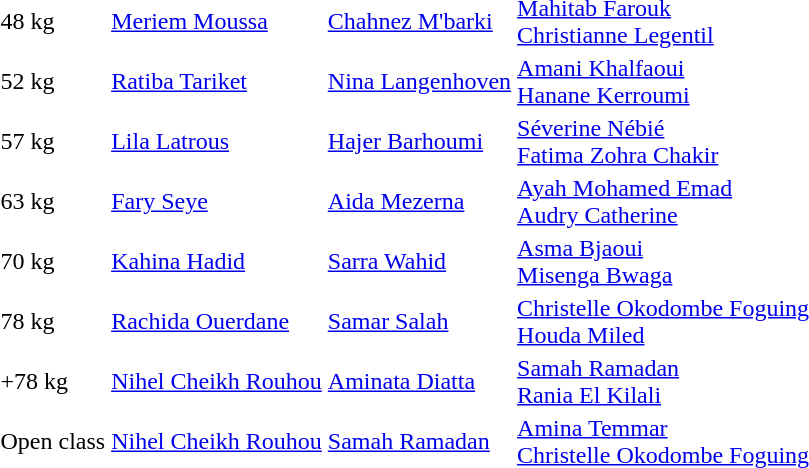<table>
<tr>
<td>48 kg</td>
<td> <a href='#'>Meriem Moussa</a></td>
<td> <a href='#'>Chahnez M'barki</a></td>
<td> <a href='#'>Mahitab Farouk</a> <br>  <a href='#'>Christianne Legentil</a></td>
</tr>
<tr>
<td>52 kg</td>
<td> <a href='#'>Ratiba Tariket</a></td>
<td> <a href='#'>Nina Langenhoven</a></td>
<td> <a href='#'>Amani Khalfaoui</a> <br>  <a href='#'>Hanane Kerroumi</a></td>
</tr>
<tr>
<td>57 kg</td>
<td> <a href='#'>Lila Latrous</a></td>
<td> <a href='#'>Hajer Barhoumi</a></td>
<td> <a href='#'>Séverine Nébié</a> <br>  <a href='#'>Fatima Zohra Chakir</a></td>
</tr>
<tr>
<td>63 kg</td>
<td> <a href='#'>Fary Seye</a></td>
<td> <a href='#'>Aida Mezerna</a></td>
<td> <a href='#'>Ayah Mohamed Emad</a> <br>  <a href='#'>Audry Catherine</a></td>
</tr>
<tr>
<td>70 kg</td>
<td> <a href='#'>Kahina Hadid</a></td>
<td> <a href='#'>Sarra Wahid</a></td>
<td> <a href='#'>Asma Bjaoui</a> <br>  <a href='#'>Misenga Bwaga</a></td>
</tr>
<tr>
<td>78 kg</td>
<td> <a href='#'>Rachida Ouerdane</a></td>
<td> <a href='#'>Samar Salah</a></td>
<td> <a href='#'>Christelle Okodombe Foguing</a> <br>  <a href='#'>Houda Miled</a></td>
</tr>
<tr>
<td>+78 kg</td>
<td> <a href='#'>Nihel Cheikh Rouhou</a></td>
<td> <a href='#'>Aminata Diatta</a></td>
<td> <a href='#'>Samah Ramadan</a> <br>  <a href='#'>Rania El Kilali</a></td>
</tr>
<tr>
<td>Open class</td>
<td> <a href='#'>Nihel Cheikh Rouhou</a></td>
<td> <a href='#'>Samah Ramadan</a></td>
<td> <a href='#'>Amina Temmar</a> <br>  <a href='#'>Christelle Okodombe Foguing</a></td>
</tr>
</table>
